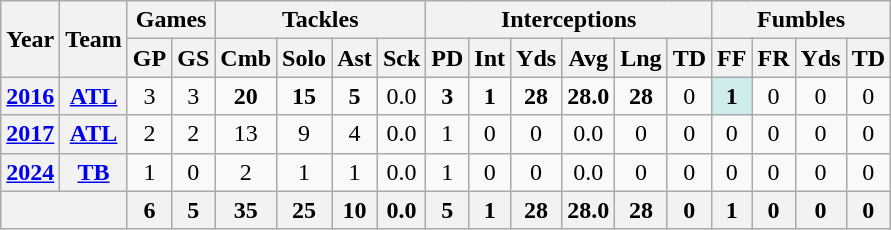<table class="wikitable" style="text-align:center;">
<tr>
<th rowspan="2">Year</th>
<th rowspan="2">Team</th>
<th colspan="2">Games</th>
<th colspan="4">Tackles</th>
<th colspan="6">Interceptions</th>
<th colspan="4">Fumbles</th>
</tr>
<tr>
<th>GP</th>
<th>GS</th>
<th>Cmb</th>
<th>Solo</th>
<th>Ast</th>
<th>Sck</th>
<th>PD</th>
<th>Int</th>
<th>Yds</th>
<th>Avg</th>
<th>Lng</th>
<th>TD</th>
<th>FF</th>
<th>FR</th>
<th>Yds</th>
<th>TD</th>
</tr>
<tr>
<th><a href='#'>2016</a></th>
<th><a href='#'>ATL</a></th>
<td>3</td>
<td>3</td>
<td><strong>20</strong></td>
<td><strong>15</strong></td>
<td><strong>5</strong></td>
<td>0.0</td>
<td><strong>3</strong></td>
<td><strong>1</strong></td>
<td><strong>28</strong></td>
<td><strong>28.0</strong></td>
<td><strong>28</strong></td>
<td>0</td>
<td style="background:#cfecec;"><strong>1</strong></td>
<td>0</td>
<td>0</td>
<td>0</td>
</tr>
<tr>
<th><a href='#'>2017</a></th>
<th><a href='#'>ATL</a></th>
<td>2</td>
<td>2</td>
<td>13</td>
<td>9</td>
<td>4</td>
<td>0.0</td>
<td>1</td>
<td>0</td>
<td>0</td>
<td>0.0</td>
<td>0</td>
<td>0</td>
<td>0</td>
<td>0</td>
<td>0</td>
<td>0</td>
</tr>
<tr>
<th><a href='#'>2024</a></th>
<th><a href='#'>TB</a></th>
<td>1</td>
<td>0</td>
<td>2</td>
<td>1</td>
<td>1</td>
<td>0.0</td>
<td>1</td>
<td>0</td>
<td>0</td>
<td>0.0</td>
<td>0</td>
<td>0</td>
<td>0</td>
<td>0</td>
<td>0</td>
<td>0</td>
</tr>
<tr>
<th colspan="2"></th>
<th>6</th>
<th>5</th>
<th>35</th>
<th>25</th>
<th>10</th>
<th>0.0</th>
<th>5</th>
<th>1</th>
<th>28</th>
<th>28.0</th>
<th>28</th>
<th>0</th>
<th>1</th>
<th>0</th>
<th>0</th>
<th>0</th>
</tr>
</table>
